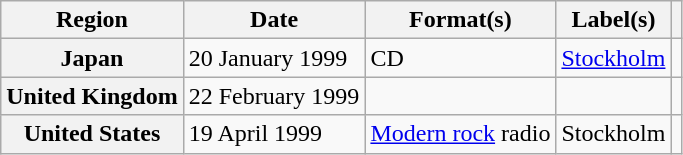<table class="wikitable plainrowheaders">
<tr>
<th scope="col">Region</th>
<th scope="col">Date</th>
<th scope="col">Format(s)</th>
<th scope="col">Label(s)</th>
<th scope="col"></th>
</tr>
<tr>
<th scope="row">Japan</th>
<td>20 January 1999</td>
<td>CD</td>
<td><a href='#'>Stockholm</a></td>
<td></td>
</tr>
<tr>
<th scope="row">United Kingdom</th>
<td>22 February 1999</td>
<td></td>
<td></td>
<td></td>
</tr>
<tr>
<th scope="row">United States</th>
<td>19 April 1999</td>
<td><a href='#'>Modern rock</a> radio</td>
<td>Stockholm</td>
<td></td>
</tr>
</table>
